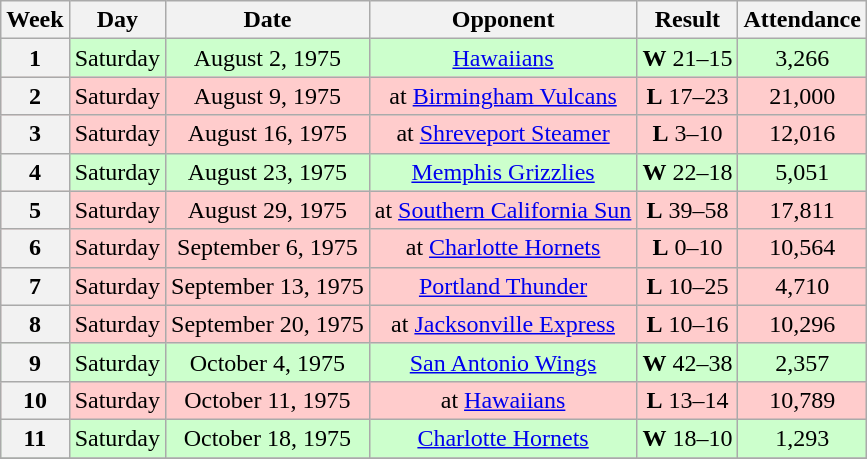<table class="wikitable">
<tr>
<th>Week</th>
<th>Day</th>
<th>Date</th>
<th>Opponent</th>
<th>Result</th>
<th>Attendance</th>
</tr>
<tr --- align="center" bgcolor="#CCFFCC">
<th>1</th>
<td>Saturday</td>
<td>August 2, 1975</td>
<td><a href='#'>Hawaiians</a></td>
<td><strong>W</strong> 21–15</td>
<td>3,266</td>
</tr>
<tr --- align="center" bgcolor="#FFCCCC">
<th>2</th>
<td>Saturday</td>
<td>August 9, 1975</td>
<td>at <a href='#'>Birmingham Vulcans</a></td>
<td><strong>L</strong> 17–23</td>
<td>21,000</td>
</tr>
<tr --- align="center" bgcolor="#FFCCCC">
<th>3</th>
<td>Saturday</td>
<td>August 16, 1975</td>
<td>at <a href='#'>Shreveport Steamer</a></td>
<td><strong>L</strong> 3–10</td>
<td>12,016</td>
</tr>
<tr --- align="center" bgcolor="#CCFFCC">
<th>4</th>
<td>Saturday</td>
<td>August 23, 1975</td>
<td><a href='#'>Memphis Grizzlies</a></td>
<td><strong>W</strong> 22–18</td>
<td>5,051</td>
</tr>
<tr --- align="center" bgcolor="#FFCCCC">
<th>5</th>
<td>Saturday</td>
<td>August 29, 1975</td>
<td>at <a href='#'>Southern California Sun</a></td>
<td><strong>L</strong> 39–58</td>
<td>17,811</td>
</tr>
<tr --- align="center" bgcolor="#FFCCCC">
<th>6</th>
<td>Saturday</td>
<td>September 6, 1975</td>
<td>at <a href='#'>Charlotte Hornets</a></td>
<td><strong>L</strong> 0–10</td>
<td>10,564</td>
</tr>
<tr --- align="center" bgcolor="#FFCCCC">
<th>7</th>
<td>Saturday</td>
<td>September 13, 1975</td>
<td><a href='#'>Portland Thunder</a></td>
<td><strong>L</strong> 10–25</td>
<td>4,710</td>
</tr>
<tr --- align="center" bgcolor="#FFCCCC">
<th>8</th>
<td>Saturday</td>
<td>September 20, 1975</td>
<td>at <a href='#'>Jacksonville Express</a></td>
<td><strong>L</strong> 10–16</td>
<td>10,296</td>
</tr>
<tr --- align="center" bgcolor="#CCFFCC">
<th>9</th>
<td>Saturday</td>
<td>October 4, 1975</td>
<td><a href='#'>San Antonio Wings</a></td>
<td><strong>W</strong> 42–38</td>
<td>2,357</td>
</tr>
<tr --- align="center" bgcolor="#FFCCCC">
<th>10</th>
<td>Saturday</td>
<td>October 11, 1975</td>
<td>at <a href='#'>Hawaiians</a></td>
<td><strong>L</strong> 13–14</td>
<td>10,789</td>
</tr>
<tr --- align="center" bgcolor="#CCFFCC">
<th>11</th>
<td>Saturday</td>
<td>October 18, 1975</td>
<td><a href='#'>Charlotte Hornets</a></td>
<td><strong>W</strong> 18–10</td>
<td>1,293</td>
</tr>
<tr --->
</tr>
</table>
